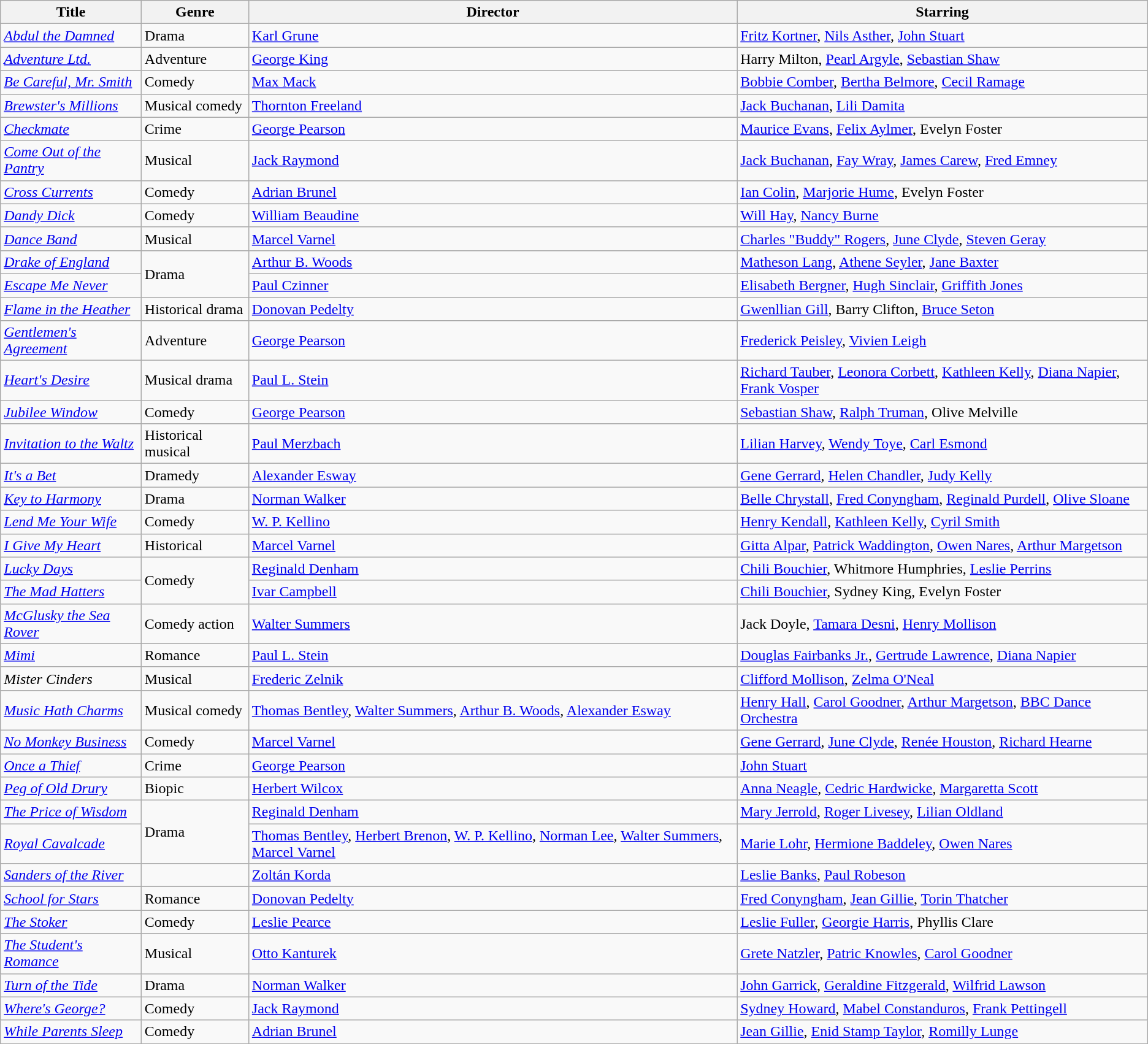<table class="wikitable unsortable">
<tr>
<th>Title</th>
<th>Genre</th>
<th>Director</th>
<th>Starring</th>
</tr>
<tr>
<td><em><a href='#'>Abdul the Damned</a></em></td>
<td>Drama</td>
<td><a href='#'>Karl Grune</a></td>
<td><a href='#'>Fritz Kortner</a>, <a href='#'>Nils Asther</a>, <a href='#'>John Stuart</a></td>
</tr>
<tr>
<td><em><a href='#'>Adventure Ltd.</a></em></td>
<td>Adventure</td>
<td><a href='#'>George King</a></td>
<td>Harry Milton, <a href='#'>Pearl Argyle</a>, <a href='#'>Sebastian Shaw</a></td>
</tr>
<tr>
<td><em><a href='#'>Be Careful, Mr. Smith</a></em></td>
<td>Comedy</td>
<td><a href='#'>Max Mack</a></td>
<td><a href='#'>Bobbie Comber</a>, <a href='#'>Bertha Belmore</a>, <a href='#'>Cecil Ramage</a></td>
</tr>
<tr>
<td><em><a href='#'>Brewster's Millions</a></em></td>
<td>Musical comedy</td>
<td><a href='#'>Thornton Freeland</a></td>
<td><a href='#'>Jack Buchanan</a>, <a href='#'>Lili Damita</a></td>
</tr>
<tr>
<td><em><a href='#'>Checkmate</a></em></td>
<td>Crime</td>
<td><a href='#'>George Pearson</a></td>
<td><a href='#'>Maurice Evans</a>, <a href='#'>Felix Aylmer</a>, Evelyn Foster</td>
</tr>
<tr>
<td><em><a href='#'>Come Out of the Pantry</a></em></td>
<td>Musical</td>
<td><a href='#'>Jack Raymond</a></td>
<td><a href='#'>Jack Buchanan</a>, <a href='#'>Fay Wray</a>, <a href='#'>James Carew</a>, <a href='#'>Fred Emney</a></td>
</tr>
<tr>
<td><em><a href='#'>Cross Currents</a></em></td>
<td>Comedy</td>
<td><a href='#'>Adrian Brunel</a></td>
<td><a href='#'>Ian Colin</a>, <a href='#'>Marjorie Hume</a>, Evelyn Foster</td>
</tr>
<tr>
<td><em><a href='#'>Dandy Dick</a></em></td>
<td>Comedy</td>
<td><a href='#'>William Beaudine</a></td>
<td><a href='#'>Will Hay</a>, <a href='#'>Nancy Burne</a></td>
</tr>
<tr>
<td><em><a href='#'>Dance Band</a></em></td>
<td>Musical</td>
<td><a href='#'>Marcel Varnel</a></td>
<td><a href='#'>Charles "Buddy" Rogers</a>, <a href='#'>June Clyde</a>, <a href='#'>Steven Geray</a></td>
</tr>
<tr>
<td><em><a href='#'>Drake of England</a></em></td>
<td rowspan="2">Drama</td>
<td><a href='#'>Arthur B. Woods</a></td>
<td><a href='#'>Matheson Lang</a>, <a href='#'>Athene Seyler</a>, <a href='#'>Jane Baxter</a></td>
</tr>
<tr>
<td><em><a href='#'>Escape Me Never</a></em></td>
<td><a href='#'>Paul Czinner</a></td>
<td><a href='#'>Elisabeth Bergner</a>, <a href='#'>Hugh Sinclair</a>, <a href='#'>Griffith Jones</a></td>
</tr>
<tr>
<td><em><a href='#'>Flame in the Heather</a></em></td>
<td>Historical drama</td>
<td><a href='#'>Donovan Pedelty</a></td>
<td><a href='#'>Gwenllian Gill</a>, Barry Clifton, <a href='#'>Bruce Seton</a></td>
</tr>
<tr>
<td><em><a href='#'>Gentlemen's Agreement</a></em></td>
<td>Adventure</td>
<td><a href='#'>George Pearson</a></td>
<td><a href='#'>Frederick Peisley</a>, <a href='#'>Vivien Leigh</a></td>
</tr>
<tr>
<td><em><a href='#'>Heart's Desire</a></em></td>
<td>Musical drama</td>
<td><a href='#'>Paul L. Stein</a></td>
<td><a href='#'>Richard Tauber</a>, <a href='#'>Leonora Corbett</a>, <a href='#'>Kathleen Kelly</a>, <a href='#'>Diana Napier</a>, <a href='#'>Frank Vosper</a></td>
</tr>
<tr>
<td><em><a href='#'>Jubilee Window</a></em></td>
<td>Comedy</td>
<td><a href='#'>George Pearson</a></td>
<td><a href='#'>Sebastian Shaw</a>, <a href='#'>Ralph Truman</a>, Olive Melville</td>
</tr>
<tr>
<td><em><a href='#'>Invitation to the Waltz</a></em></td>
<td>Historical musical</td>
<td><a href='#'>Paul Merzbach</a></td>
<td><a href='#'>Lilian Harvey</a>, <a href='#'>Wendy Toye</a>, <a href='#'>Carl Esmond</a></td>
</tr>
<tr>
<td><em><a href='#'>It's a Bet</a></em></td>
<td>Dramedy</td>
<td><a href='#'>Alexander Esway</a></td>
<td><a href='#'>Gene Gerrard</a>, <a href='#'>Helen Chandler</a>, <a href='#'>Judy Kelly</a></td>
</tr>
<tr>
<td><em><a href='#'>Key to Harmony</a></em></td>
<td>Drama</td>
<td><a href='#'>Norman Walker</a></td>
<td><a href='#'>Belle Chrystall</a>, <a href='#'>Fred Conyngham</a>, <a href='#'>Reginald Purdell</a>, <a href='#'>Olive Sloane</a></td>
</tr>
<tr>
<td><em><a href='#'>Lend Me Your Wife</a></em></td>
<td>Comedy</td>
<td><a href='#'>W. P. Kellino</a></td>
<td><a href='#'>Henry Kendall</a>, <a href='#'>Kathleen Kelly</a>, <a href='#'>Cyril Smith</a></td>
</tr>
<tr>
<td><em><a href='#'>I Give My Heart</a></em></td>
<td>Historical</td>
<td><a href='#'>Marcel Varnel</a></td>
<td><a href='#'>Gitta Alpar</a>, <a href='#'>Patrick Waddington</a>, <a href='#'>Owen Nares</a>, <a href='#'>Arthur Margetson</a></td>
</tr>
<tr>
<td><em><a href='#'>Lucky Days</a></em></td>
<td rowspan="2">Comedy</td>
<td><a href='#'>Reginald Denham</a></td>
<td><a href='#'>Chili Bouchier</a>, Whitmore Humphries, <a href='#'>Leslie Perrins</a></td>
</tr>
<tr>
<td><em><a href='#'>The Mad Hatters</a></em></td>
<td><a href='#'>Ivar Campbell</a></td>
<td><a href='#'>Chili Bouchier</a>, Sydney King, Evelyn Foster</td>
</tr>
<tr>
<td><em><a href='#'>McGlusky the Sea Rover</a></em></td>
<td>Comedy action</td>
<td><a href='#'>Walter Summers</a></td>
<td>Jack Doyle, <a href='#'>Tamara Desni</a>, <a href='#'>Henry Mollison</a></td>
</tr>
<tr>
<td><em><a href='#'>Mimi</a></em></td>
<td>Romance</td>
<td><a href='#'>Paul L. Stein</a></td>
<td><a href='#'>Douglas Fairbanks Jr.</a>, <a href='#'>Gertrude Lawrence</a>, <a href='#'>Diana Napier</a></td>
</tr>
<tr>
<td><em>Mister Cinders</em></td>
<td>Musical</td>
<td><a href='#'>Frederic Zelnik</a></td>
<td><a href='#'>Clifford Mollison</a>, <a href='#'>Zelma O'Neal</a></td>
</tr>
<tr>
<td><em><a href='#'>Music Hath Charms</a></em></td>
<td>Musical comedy</td>
<td><a href='#'>Thomas Bentley</a>, <a href='#'>Walter Summers</a>, <a href='#'>Arthur B. Woods</a>, <a href='#'>Alexander Esway</a></td>
<td><a href='#'>Henry Hall</a>, <a href='#'>Carol Goodner</a>, <a href='#'>Arthur Margetson</a>, <a href='#'>BBC Dance Orchestra</a></td>
</tr>
<tr>
<td><em><a href='#'>No Monkey Business</a></em></td>
<td>Comedy</td>
<td><a href='#'>Marcel Varnel</a></td>
<td><a href='#'>Gene Gerrard</a>, <a href='#'>June Clyde</a>, <a href='#'>Renée Houston</a>, <a href='#'>Richard Hearne</a></td>
</tr>
<tr>
<td><em><a href='#'>Once a Thief</a></em></td>
<td>Crime</td>
<td><a href='#'>George Pearson</a></td>
<td><a href='#'>John Stuart</a></td>
</tr>
<tr>
<td><em><a href='#'>Peg of Old Drury</a></em></td>
<td>Biopic</td>
<td><a href='#'>Herbert Wilcox</a></td>
<td><a href='#'>Anna Neagle</a>, <a href='#'>Cedric Hardwicke</a>, <a href='#'>Margaretta Scott</a></td>
</tr>
<tr>
<td><em><a href='#'>The Price of Wisdom</a></em></td>
<td rowspan="2">Drama</td>
<td><a href='#'>Reginald Denham</a></td>
<td><a href='#'>Mary Jerrold</a>, <a href='#'>Roger Livesey</a>, <a href='#'>Lilian Oldland</a></td>
</tr>
<tr>
<td><em><a href='#'>Royal Cavalcade</a></em></td>
<td><a href='#'>Thomas Bentley</a>, <a href='#'>Herbert Brenon</a>, <a href='#'>W. P. Kellino</a>, <a href='#'>Norman Lee</a>, <a href='#'>Walter Summers</a>, <a href='#'>Marcel Varnel</a></td>
<td><a href='#'>Marie Lohr</a>, <a href='#'>Hermione Baddeley</a>, <a href='#'>Owen Nares</a></td>
</tr>
<tr>
<td><em><a href='#'>Sanders of the River</a></em></td>
<td></td>
<td><a href='#'>Zoltán Korda</a></td>
<td><a href='#'>Leslie Banks</a>, <a href='#'>Paul Robeson</a></td>
</tr>
<tr>
<td><em><a href='#'>School for Stars</a></em></td>
<td>Romance</td>
<td><a href='#'>Donovan Pedelty</a></td>
<td><a href='#'>Fred Conyngham</a>, <a href='#'>Jean Gillie</a>, <a href='#'>Torin Thatcher</a></td>
</tr>
<tr>
<td><em><a href='#'>The Stoker</a></em></td>
<td>Comedy</td>
<td><a href='#'>Leslie Pearce</a></td>
<td><a href='#'>Leslie Fuller</a>, <a href='#'>Georgie Harris</a>, Phyllis Clare</td>
</tr>
<tr>
<td><em><a href='#'>The Student's Romance</a></em></td>
<td>Musical</td>
<td><a href='#'>Otto Kanturek</a></td>
<td><a href='#'>Grete Natzler</a>, <a href='#'>Patric Knowles</a>, <a href='#'>Carol Goodner</a></td>
</tr>
<tr>
<td><em><a href='#'>Turn of the Tide</a></em></td>
<td>Drama</td>
<td><a href='#'>Norman Walker</a></td>
<td><a href='#'>John Garrick</a>, <a href='#'>Geraldine Fitzgerald</a>, <a href='#'>Wilfrid Lawson</a></td>
</tr>
<tr>
<td><em><a href='#'>Where's George?</a></em></td>
<td>Comedy</td>
<td><a href='#'>Jack Raymond</a></td>
<td><a href='#'>Sydney Howard</a>, <a href='#'>Mabel Constanduros</a>, <a href='#'>Frank Pettingell</a></td>
</tr>
<tr>
<td><em><a href='#'>While Parents Sleep</a></em></td>
<td>Comedy</td>
<td><a href='#'>Adrian Brunel</a></td>
<td><a href='#'>Jean Gillie</a>, <a href='#'>Enid Stamp Taylor</a>, <a href='#'>Romilly Lunge</a></td>
</tr>
<tr>
</tr>
</table>
